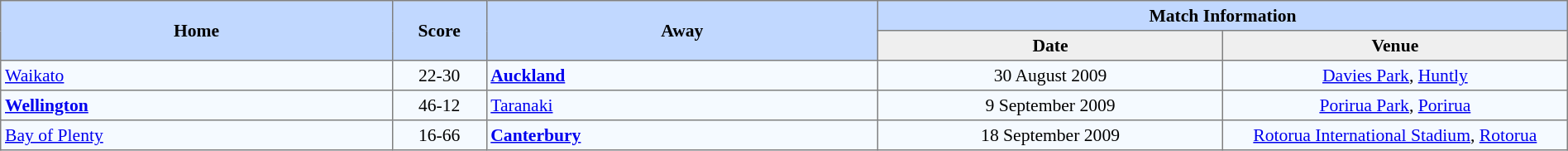<table border=1 style="border-collapse:collapse; font-size:90%; text-align:center;" cellpadding=3 cellspacing=0 width=100%>
<tr bgcolor=#C1D8FF>
<th rowspan=2 width=25%>Home</th>
<th rowspan=2 width=6%>Score</th>
<th rowspan=2 width=25%>Away</th>
<th colspan=6>Match Information</th>
</tr>
<tr bgcolor=#EFEFEF>
<th width=22%>Date</th>
<th width=22%>Venue</th>
</tr>
<tr bgcolor=#F5FAFF>
<td align=left> <a href='#'>Waikato</a></td>
<td>22-30</td>
<td align=left> <strong><a href='#'>Auckland</a></strong></td>
<td>30 August 2009</td>
<td><a href='#'>Davies Park</a>, <a href='#'>Huntly</a></td>
</tr>
<tr bgcolor=#F5FAFF>
<td align=left> <strong><a href='#'>Wellington</a></strong></td>
<td>46-12</td>
<td align=left> <a href='#'>Taranaki</a></td>
<td>9 September 2009</td>
<td><a href='#'>Porirua Park</a>, <a href='#'>Porirua</a></td>
</tr>
<tr bgcolor=#F5FAFF>
<td align=left> <a href='#'>Bay of Plenty</a></td>
<td>16-66</td>
<td align=left> <strong><a href='#'>Canterbury</a></strong></td>
<td>18 September 2009</td>
<td><a href='#'>Rotorua International Stadium</a>, <a href='#'>Rotorua</a></td>
</tr>
</table>
